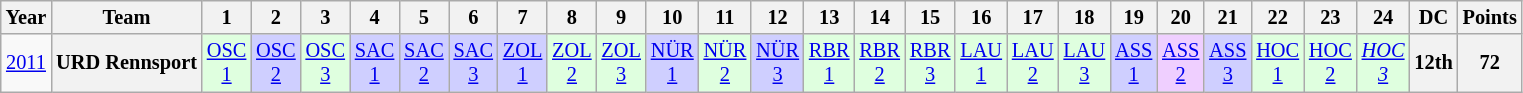<table class="wikitable" style="text-align:center; font-size:85%">
<tr>
<th>Year</th>
<th>Team</th>
<th>1</th>
<th>2</th>
<th>3</th>
<th>4</th>
<th>5</th>
<th>6</th>
<th>7</th>
<th>8</th>
<th>9</th>
<th>10</th>
<th>11</th>
<th>12</th>
<th>13</th>
<th>14</th>
<th>15</th>
<th>16</th>
<th>17</th>
<th>18</th>
<th>19</th>
<th>20</th>
<th>21</th>
<th>22</th>
<th>23</th>
<th>24</th>
<th>DC</th>
<th>Points</th>
</tr>
<tr>
<td><a href='#'>2011</a></td>
<th nowrap>URD Rennsport</th>
<td style="background:#DFFFDF;"><a href='#'>OSC<br>1</a><br></td>
<td style="background:#CFCFFF;"><a href='#'>OSC<br>2</a><br></td>
<td style="background:#DFFFDF;"><a href='#'>OSC<br>3</a><br></td>
<td style="background:#CFCFFF;"><a href='#'>SAC<br>1</a><br></td>
<td style="background:#CFCFFF;"><a href='#'>SAC<br>2</a><br></td>
<td style="background:#CFCFFF;"><a href='#'>SAC<br>3</a><br></td>
<td style="background:#CFCFFF;"><a href='#'>ZOL<br>1</a><br></td>
<td style="background:#DFFFDF;"><a href='#'>ZOL<br>2</a><br></td>
<td style="background:#DFFFDF;"><a href='#'>ZOL<br>3</a><br></td>
<td style="background:#CFCFFF;"><a href='#'>NÜR<br>1</a><br></td>
<td style="background:#DFFFDF;"><a href='#'>NÜR<br>2</a><br></td>
<td style="background:#CFCFFF;"><a href='#'>NÜR<br>3</a><br></td>
<td style="background:#DFFFDF;"><a href='#'>RBR<br>1</a><br></td>
<td style="background:#DFFFDF;"><a href='#'>RBR<br>2</a><br></td>
<td style="background:#DFFFDF;"><a href='#'>RBR<br>3</a><br></td>
<td style="background:#DFFFDF;"><a href='#'>LAU<br>1</a><br></td>
<td style="background:#DFFFDF;"><a href='#'>LAU<br>2</a><br></td>
<td style="background:#DFFFDF;"><a href='#'>LAU<br>3</a><br></td>
<td style="background:#CFCFFF;"><a href='#'>ASS<br>1</a><br></td>
<td style="background:#EFCFFF;"><a href='#'>ASS<br>2</a><br></td>
<td style="background:#CFCFFF;"><a href='#'>ASS<br>3</a><br></td>
<td style="background:#DFFFDF;"><a href='#'>HOC<br>1</a><br></td>
<td style="background:#DFFFDF;"><a href='#'>HOC<br>2</a><br></td>
<td style="background:#DFFFDF;"><em><a href='#'>HOC<br>3</a></em><br></td>
<th>12th</th>
<th>72</th>
</tr>
</table>
